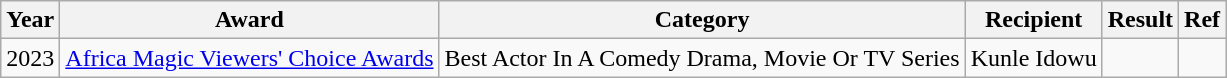<table class="wikitable">
<tr>
<th>Year</th>
<th>Award</th>
<th>Category</th>
<th>Recipient</th>
<th>Result</th>
<th>Ref</th>
</tr>
<tr>
<td>2023</td>
<td><a href='#'>Africa Magic Viewers' Choice Awards</a></td>
<td>Best Actor In A Comedy Drama, Movie Or TV Series</td>
<td>Kunle Idowu</td>
<td></td>
<td></td>
</tr>
</table>
